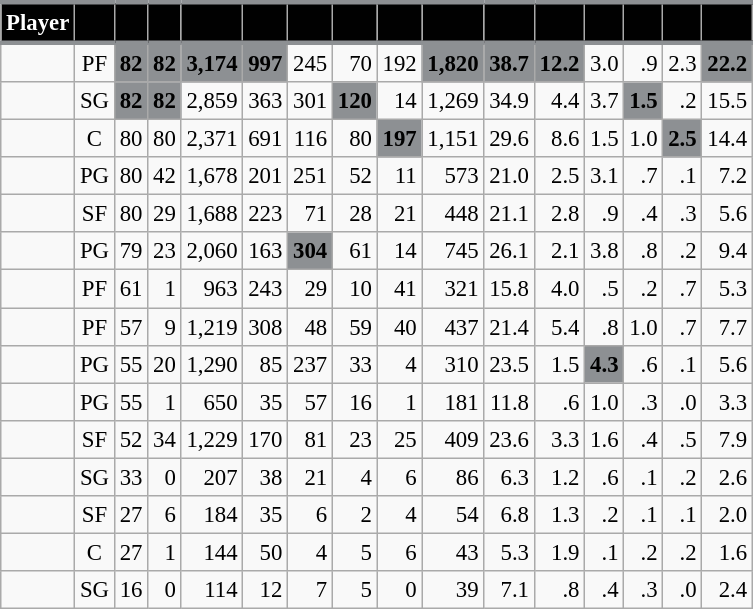<table class="wikitable sortable" style="font-size: 95%; text-align:right;">
<tr>
<th style="background:#010101; color:#FFFFFF; border-top:#8D9093 3px solid; border-bottom:#8D9093 3px solid;">Player</th>
<th style="background:#010101; color:#FFFFFF; border-top:#8D9093 3px solid; border-bottom:#8D9093 3px solid;"></th>
<th style="background:#010101; color:#FFFFFF; border-top:#8D9093 3px solid; border-bottom:#8D9093 3px solid;"></th>
<th style="background:#010101; color:#FFFFFF; border-top:#8D9093 3px solid; border-bottom:#8D9093 3px solid;"></th>
<th style="background:#010101; color:#FFFFFF; border-top:#8D9093 3px solid; border-bottom:#8D9093 3px solid;"></th>
<th style="background:#010101; color:#FFFFFF; border-top:#8D9093 3px solid; border-bottom:#8D9093 3px solid;"></th>
<th style="background:#010101; color:#FFFFFF; border-top:#8D9093 3px solid; border-bottom:#8D9093 3px solid;"></th>
<th style="background:#010101; color:#FFFFFF; border-top:#8D9093 3px solid; border-bottom:#8D9093 3px solid;"></th>
<th style="background:#010101; color:#FFFFFF; border-top:#8D9093 3px solid; border-bottom:#8D9093 3px solid;"></th>
<th style="background:#010101; color:#FFFFFF; border-top:#8D9093 3px solid; border-bottom:#8D9093 3px solid;"></th>
<th style="background:#010101; color:#FFFFFF; border-top:#8D9093 3px solid; border-bottom:#8D9093 3px solid;"></th>
<th style="background:#010101; color:#FFFFFF; border-top:#8D9093 3px solid; border-bottom:#8D9093 3px solid;"></th>
<th style="background:#010101; color:#FFFFFF; border-top:#8D9093 3px solid; border-bottom:#8D9093 3px solid;"></th>
<th style="background:#010101; color:#FFFFFF; border-top:#8D9093 3px solid; border-bottom:#8D9093 3px solid;"></th>
<th style="background:#010101; color:#FFFFFF; border-top:#8D9093 3px solid; border-bottom:#8D9093 3px solid;"></th>
<th style="background:#010101; color:#FFFFFF; border-top:#8D9093 3px solid; border-bottom:#8D9093 3px solid;"></th>
</tr>
<tr>
<td style="text-align:left;"></td>
<td style="text-align:center;">PF</td>
<td style="background:#8D9093; color:#010101;"><strong>82</strong></td>
<td style="background:#8D9093; color:#010101;"><strong>82</strong></td>
<td style="background:#8D9093; color:#010101;"><strong>3,174</strong></td>
<td style="background:#8D9093; color:#010101;"><strong>997</strong></td>
<td>245</td>
<td>70</td>
<td>192</td>
<td style="background:#8D9093; color:#010101;"><strong>1,820</strong></td>
<td style="background:#8D9093; color:#010101;"><strong>38.7</strong></td>
<td style="background:#8D9093; color:#010101;"><strong>12.2</strong></td>
<td>3.0</td>
<td>.9</td>
<td>2.3</td>
<td style="background:#8D9093; color:#010101;"><strong>22.2</strong></td>
</tr>
<tr>
<td style="text-align:left;"></td>
<td style="text-align:center;">SG</td>
<td style="background:#8D9093; color:#010101;"><strong>82</strong></td>
<td style="background:#8D9093; color:#010101;"><strong>82</strong></td>
<td>2,859</td>
<td>363</td>
<td>301</td>
<td style="background:#8D9093; color:#010101;"><strong>120</strong></td>
<td>14</td>
<td>1,269</td>
<td>34.9</td>
<td>4.4</td>
<td>3.7</td>
<td style="background:#8D9093; color:#010101;"><strong>1.5</strong></td>
<td>.2</td>
<td>15.5</td>
</tr>
<tr>
<td style="text-align:left;"></td>
<td style="text-align:center;">C</td>
<td>80</td>
<td>80</td>
<td>2,371</td>
<td>691</td>
<td>116</td>
<td>80</td>
<td style="background:#8D9093; color:#010101;"><strong>197</strong></td>
<td>1,151</td>
<td>29.6</td>
<td>8.6</td>
<td>1.5</td>
<td>1.0</td>
<td style="background:#8D9093; color:#010101;"><strong>2.5</strong></td>
<td>14.4</td>
</tr>
<tr>
<td style="text-align:left;"></td>
<td style="text-align:center;">PG</td>
<td>80</td>
<td>42</td>
<td>1,678</td>
<td>201</td>
<td>251</td>
<td>52</td>
<td>11</td>
<td>573</td>
<td>21.0</td>
<td>2.5</td>
<td>3.1</td>
<td>.7</td>
<td>.1</td>
<td>7.2</td>
</tr>
<tr>
<td style="text-align:left;"></td>
<td style="text-align:center;">SF</td>
<td>80</td>
<td>29</td>
<td>1,688</td>
<td>223</td>
<td>71</td>
<td>28</td>
<td>21</td>
<td>448</td>
<td>21.1</td>
<td>2.8</td>
<td>.9</td>
<td>.4</td>
<td>.3</td>
<td>5.6</td>
</tr>
<tr>
<td style="text-align:left;"></td>
<td style="text-align:center;">PG</td>
<td>79</td>
<td>23</td>
<td>2,060</td>
<td>163</td>
<td style="background:#8D9093; color:#010101;"><strong>304</strong></td>
<td>61</td>
<td>14</td>
<td>745</td>
<td>26.1</td>
<td>2.1</td>
<td>3.8</td>
<td>.8</td>
<td>.2</td>
<td>9.4</td>
</tr>
<tr>
<td style="text-align:left;"></td>
<td style="text-align:center;">PF</td>
<td>61</td>
<td>1</td>
<td>963</td>
<td>243</td>
<td>29</td>
<td>10</td>
<td>41</td>
<td>321</td>
<td>15.8</td>
<td>4.0</td>
<td>.5</td>
<td>.2</td>
<td>.7</td>
<td>5.3</td>
</tr>
<tr>
<td style="text-align:left;"></td>
<td style="text-align:center;">PF</td>
<td>57</td>
<td>9</td>
<td>1,219</td>
<td>308</td>
<td>48</td>
<td>59</td>
<td>40</td>
<td>437</td>
<td>21.4</td>
<td>5.4</td>
<td>.8</td>
<td>1.0</td>
<td>.7</td>
<td>7.7</td>
</tr>
<tr>
<td style="text-align:left;"></td>
<td style="text-align:center;">PG</td>
<td>55</td>
<td>20</td>
<td>1,290</td>
<td>85</td>
<td>237</td>
<td>33</td>
<td>4</td>
<td>310</td>
<td>23.5</td>
<td>1.5</td>
<td style="background:#8D9093; color:#010101;"><strong>4.3</strong></td>
<td>.6</td>
<td>.1</td>
<td>5.6</td>
</tr>
<tr>
<td style="text-align:left;"></td>
<td style="text-align:center;">PG</td>
<td>55</td>
<td>1</td>
<td>650</td>
<td>35</td>
<td>57</td>
<td>16</td>
<td>1</td>
<td>181</td>
<td>11.8</td>
<td>.6</td>
<td>1.0</td>
<td>.3</td>
<td>.0</td>
<td>3.3</td>
</tr>
<tr>
<td style="text-align:left;"></td>
<td style="text-align:center;">SF</td>
<td>52</td>
<td>34</td>
<td>1,229</td>
<td>170</td>
<td>81</td>
<td>23</td>
<td>25</td>
<td>409</td>
<td>23.6</td>
<td>3.3</td>
<td>1.6</td>
<td>.4</td>
<td>.5</td>
<td>7.9</td>
</tr>
<tr>
<td style="text-align:left;"></td>
<td style="text-align:center;">SG</td>
<td>33</td>
<td>0</td>
<td>207</td>
<td>38</td>
<td>21</td>
<td>4</td>
<td>6</td>
<td>86</td>
<td>6.3</td>
<td>1.2</td>
<td>.6</td>
<td>.1</td>
<td>.2</td>
<td>2.6</td>
</tr>
<tr>
<td style="text-align:left;"></td>
<td style="text-align:center;">SF</td>
<td>27</td>
<td>6</td>
<td>184</td>
<td>35</td>
<td>6</td>
<td>2</td>
<td>4</td>
<td>54</td>
<td>6.8</td>
<td>1.3</td>
<td>.2</td>
<td>.1</td>
<td>.1</td>
<td>2.0</td>
</tr>
<tr>
<td style="text-align:left;"></td>
<td style="text-align:center;">C</td>
<td>27</td>
<td>1</td>
<td>144</td>
<td>50</td>
<td>4</td>
<td>5</td>
<td>6</td>
<td>43</td>
<td>5.3</td>
<td>1.9</td>
<td>.1</td>
<td>.2</td>
<td>.2</td>
<td>1.6</td>
</tr>
<tr>
<td style="text-align:left;"></td>
<td style="text-align:center;">SG</td>
<td>16</td>
<td>0</td>
<td>114</td>
<td>12</td>
<td>7</td>
<td>5</td>
<td>0</td>
<td>39</td>
<td>7.1</td>
<td>.8</td>
<td>.4</td>
<td>.3</td>
<td>.0</td>
<td>2.4</td>
</tr>
</table>
